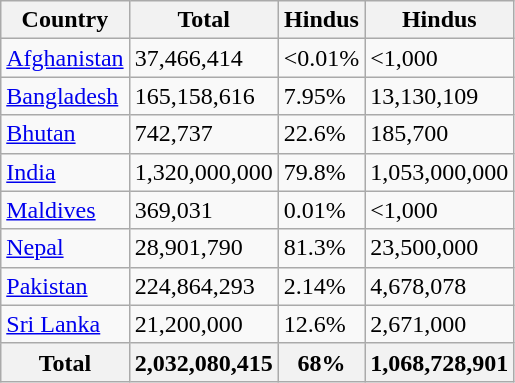<table class="wikitable">
<tr>
<th>Country</th>
<th>Total </th>
<th>Hindus </th>
<th>Hindus </th>
</tr>
<tr>
<td> <a href='#'>Afghanistan</a></td>
<td>37,466,414</td>
<td><0.01%</td>
<td><1,000</td>
</tr>
<tr>
<td> <a href='#'>Bangladesh</a></td>
<td>165,158,616</td>
<td>7.95%</td>
<td>13,130,109</td>
</tr>
<tr>
<td> <a href='#'>Bhutan</a></td>
<td>742,737</td>
<td>22.6%</td>
<td>185,700</td>
</tr>
<tr>
<td> <a href='#'>India</a></td>
<td>1,320,000,000</td>
<td>79.8%</td>
<td>1,053,000,000</td>
</tr>
<tr>
<td> <a href='#'>Maldives</a></td>
<td>369,031</td>
<td>0.01%</td>
<td><1,000</td>
</tr>
<tr>
<td> <a href='#'>Nepal</a></td>
<td>28,901,790</td>
<td>81.3%</td>
<td>23,500,000</td>
</tr>
<tr>
<td> <a href='#'>Pakistan</a></td>
<td>224,864,293</td>
<td>2.14%</td>
<td>4,678,078</td>
</tr>
<tr>
<td> <a href='#'>Sri Lanka</a></td>
<td>21,200,000</td>
<td>12.6%</td>
<td>2,671,000</td>
</tr>
<tr>
<th>Total</th>
<th>2,032,080,415</th>
<th>68%</th>
<th>1,068,728,901</th>
</tr>
</table>
